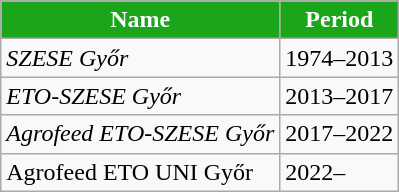<table class="wikitable" style="text-align: left">
<tr>
<th style="color:#FFFFFF; background:#1AA51A">Name</th>
<th style="color:#FFFFFF; background:#1AA51A">Period</th>
</tr>
<tr>
<td align=left><em>SZESE Győr</em></td>
<td>1974–2013</td>
</tr>
<tr>
<td align=left><em>ETO-SZESE Győr</em></td>
<td>2013–2017</td>
</tr>
<tr>
<td align=left><em>Agrofeed ETO-SZESE Győr</em></td>
<td>2017–2022</td>
</tr>
<tr>
<td>Agrofeed ETO UNI Győr</td>
<td>2022–</td>
</tr>
</table>
